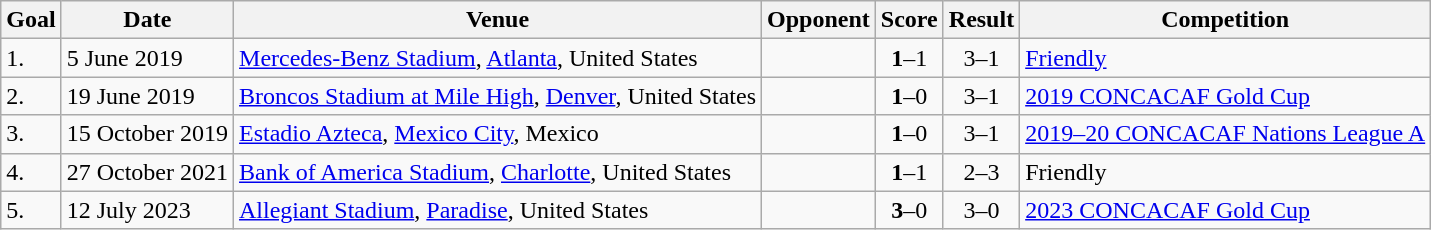<table class="wikitable plainrowheaders sortable">
<tr>
<th>Goal</th>
<th>Date</th>
<th>Venue</th>
<th>Opponent</th>
<th>Score</th>
<th>Result</th>
<th>Competition</th>
</tr>
<tr>
<td>1.</td>
<td>5 June 2019</td>
<td><a href='#'>Mercedes-Benz Stadium</a>, <a href='#'>Atlanta</a>, United States</td>
<td></td>
<td align=center><strong>1</strong>–1</td>
<td align=center>3–1</td>
<td><a href='#'>Friendly</a></td>
</tr>
<tr>
<td>2.</td>
<td>19 June 2019</td>
<td><a href='#'>Broncos Stadium at Mile High</a>, <a href='#'>Denver</a>, United States</td>
<td></td>
<td align=center><strong>1</strong>–0</td>
<td align=center>3–1</td>
<td><a href='#'>2019 CONCACAF Gold Cup</a></td>
</tr>
<tr>
<td>3.</td>
<td>15 October 2019</td>
<td><a href='#'>Estadio Azteca</a>, <a href='#'>Mexico City</a>, Mexico</td>
<td></td>
<td align=center><strong>1</strong>–0</td>
<td align=center>3–1</td>
<td><a href='#'>2019–20 CONCACAF Nations League A</a></td>
</tr>
<tr>
<td>4.</td>
<td>27 October 2021</td>
<td><a href='#'>Bank of America Stadium</a>, <a href='#'>Charlotte</a>, United States</td>
<td></td>
<td align=center><strong>1</strong>–1</td>
<td align=center>2–3</td>
<td>Friendly</td>
</tr>
<tr>
<td>5.</td>
<td>12 July 2023</td>
<td><a href='#'>Allegiant Stadium</a>, <a href='#'>Paradise</a>, United States</td>
<td></td>
<td align=center><strong>3</strong>–0</td>
<td align=center>3–0</td>
<td><a href='#'>2023 CONCACAF Gold Cup</a></td>
</tr>
</table>
